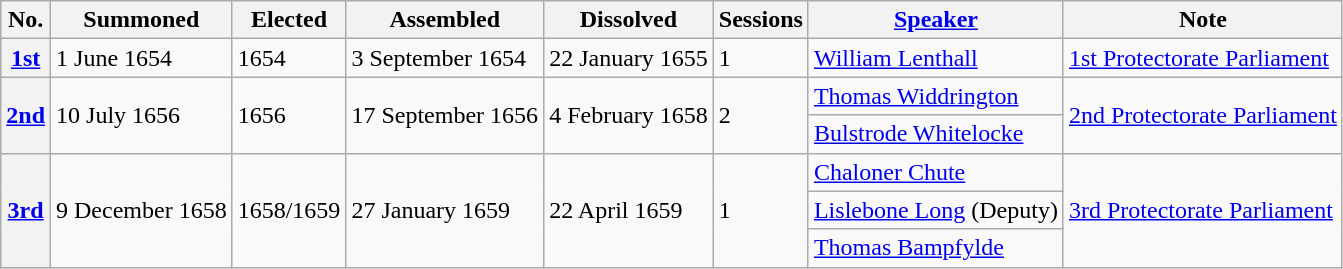<table class="wikitable">
<tr>
<th>No.</th>
<th>Summoned</th>
<th>Elected</th>
<th>Assembled</th>
<th>Dissolved</th>
<th>Sessions</th>
<th><a href='#'>Speaker</a></th>
<th>Note</th>
</tr>
<tr>
<th><a href='#'>1st</a></th>
<td>1 June 1654</td>
<td>1654</td>
<td>3 September 1654</td>
<td>22 January 1655</td>
<td>1</td>
<td><a href='#'>William Lenthall</a></td>
<td><a href='#'>1st Protectorate Parliament</a></td>
</tr>
<tr>
<th rowspan=2><a href='#'>2nd</a></th>
<td rowspan=2>10 July 1656</td>
<td rowspan=2>1656</td>
<td rowspan=2>17 September 1656</td>
<td rowspan=2>4 February 1658</td>
<td rowspan=2>2</td>
<td><a href='#'>Thomas Widdrington</a></td>
<td rowspan=2><a href='#'>2nd Protectorate Parliament</a></td>
</tr>
<tr>
<td><a href='#'>Bulstrode Whitelocke</a></td>
</tr>
<tr>
<th rowspan=3><a href='#'>3rd</a></th>
<td rowspan=3>9 December 1658</td>
<td rowspan=3>1658/1659</td>
<td rowspan=3>27 January 1659</td>
<td rowspan=3>22 April 1659</td>
<td rowspan=3>1</td>
<td><a href='#'>Chaloner Chute</a></td>
<td rowspan=3><a href='#'>3rd Protectorate Parliament</a></td>
</tr>
<tr>
<td><a href='#'>Lislebone Long</a> (Deputy)</td>
</tr>
<tr>
<td><a href='#'>Thomas Bampfylde</a></td>
</tr>
</table>
